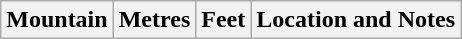<table class="sortable wikitable">
<tr>
<th>Mountain</th>
<th>Metres</th>
<th>Feet</th>
<th>Location and Notes<br>



















































































































































































































































































































</th>
</tr>
</table>
